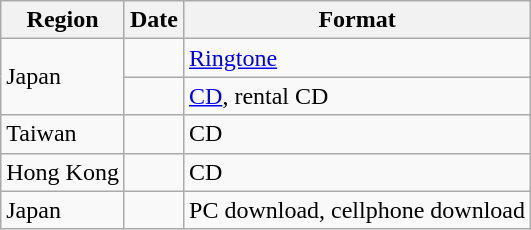<table class="wikitable">
<tr>
<th>Region</th>
<th>Date</th>
<th>Format</th>
</tr>
<tr>
<td rowspan="2">Japan</td>
<td></td>
<td><a href='#'>Ringtone</a></td>
</tr>
<tr>
<td></td>
<td><a href='#'>CD</a>, rental CD</td>
</tr>
<tr>
<td rowspan="1">Taiwan</td>
<td></td>
<td>CD</td>
</tr>
<tr>
<td rowspan="1">Hong Kong</td>
<td></td>
<td>CD</td>
</tr>
<tr>
<td rowspan="1">Japan</td>
<td></td>
<td>PC download, cellphone download</td>
</tr>
</table>
